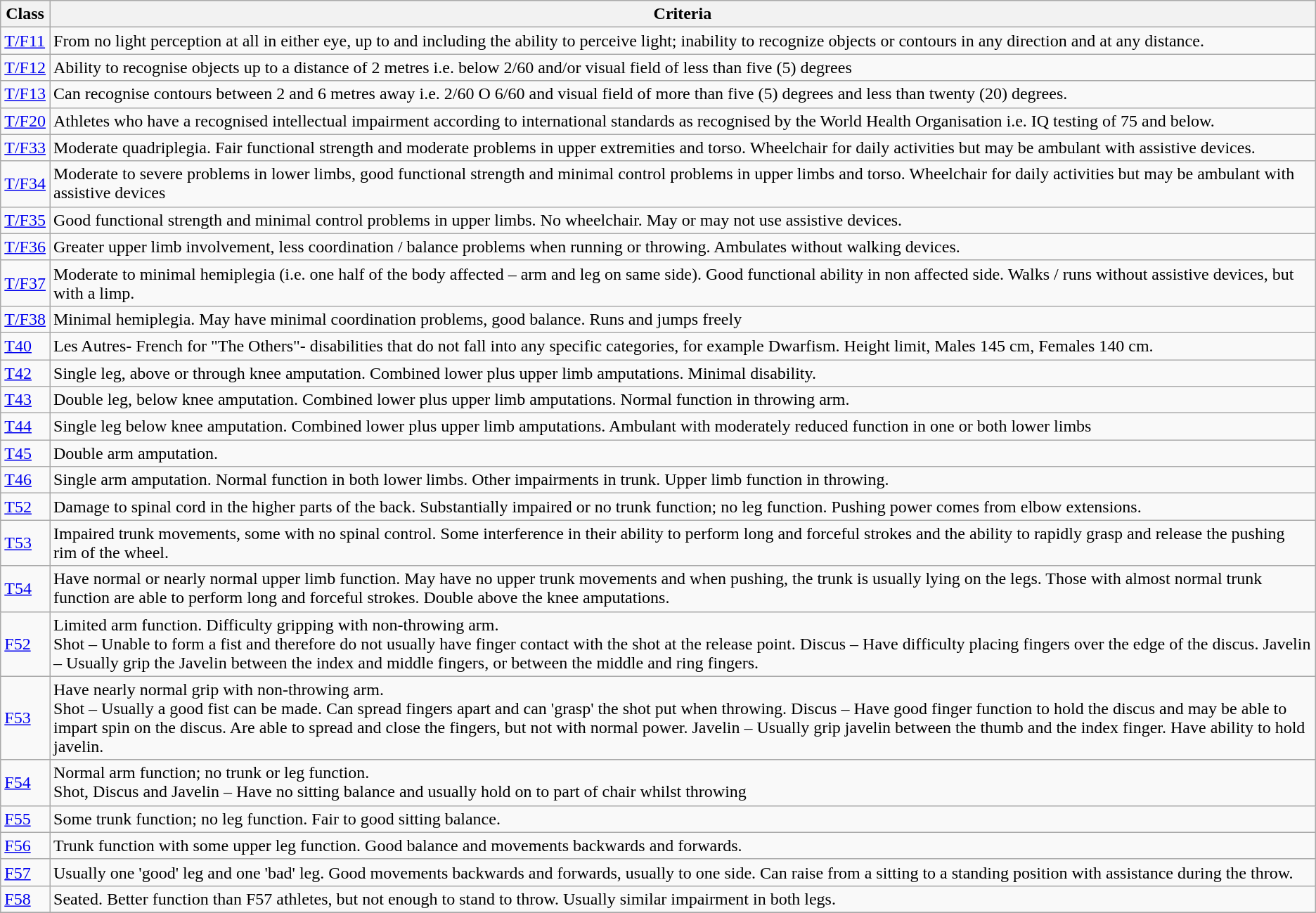<table class="wikitable">
<tr>
<th>Class</th>
<th>Criteria</th>
</tr>
<tr>
<td><a href='#'>T/F11</a></td>
<td>From no light perception at all in either eye, up to and including the ability to perceive light; inability to recognize objects or contours in any direction and at any distance.</td>
</tr>
<tr>
<td><a href='#'>T/F12</a></td>
<td>Ability to recognise objects up to a distance of 2 metres i.e. below 2/60 and/or visual field of less than five (5) degrees</td>
</tr>
<tr>
<td><a href='#'>T/F13</a></td>
<td>Can recognise contours between 2 and 6 metres away i.e. 2/60 O 6/60 and visual field of more than five (5) degrees and less than twenty (20) degrees.</td>
</tr>
<tr>
<td><a href='#'>T/F20</a></td>
<td>Athletes who have a recognised intellectual impairment according to  international standards as recognised by the World Health Organisation i.e. IQ testing of 75 and below.</td>
</tr>
<tr>
<td><a href='#'>T/F33</a></td>
<td>Moderate quadriplegia. Fair functional strength and moderate problems in upper extremities and torso. Wheelchair for daily activities but may be ambulant with assistive devices.</td>
</tr>
<tr>
<td><a href='#'>T/F34</a></td>
<td>Moderate to severe problems in lower limbs, good functional strength and minimal control problems in upper limbs and torso. Wheelchair for daily activities but may be ambulant with assistive devices</td>
</tr>
<tr>
<td><a href='#'>T/F35</a></td>
<td>Good functional strength and minimal control problems in upper limbs. No wheelchair. May or may not use assistive devices.</td>
</tr>
<tr>
<td><a href='#'>T/F36</a></td>
<td>Greater upper limb involvement, less coordination / balance problems when running or throwing. Ambulates without walking devices.</td>
</tr>
<tr>
<td><a href='#'>T/F37</a></td>
<td>Moderate to minimal hemiplegia (i.e. one half of the body affected – arm and leg on same side). Good functional ability in non affected side. Walks / runs without assistive devices, but with a limp.</td>
</tr>
<tr>
<td><a href='#'>T/F38</a></td>
<td>Minimal hemiplegia. May have minimal coordination problems, good balance. Runs and jumps freely</td>
</tr>
<tr>
<td><a href='#'>T40</a></td>
<td>Les Autres- French for "The Others"- disabilities that do not fall into any specific categories, for example Dwarfism. Height limit, Males 145 cm, Females 140 cm.</td>
</tr>
<tr>
<td><a href='#'>T42</a></td>
<td>Single leg, above or through knee amputation. Combined lower plus upper limb amputations. Minimal disability.</td>
</tr>
<tr>
<td><a href='#'>T43</a></td>
<td>Double leg, below knee amputation. Combined lower plus upper limb amputations. Normal function in throwing arm.</td>
</tr>
<tr>
<td><a href='#'>T44</a></td>
<td>Single leg below knee amputation. Combined lower plus upper limb amputations. Ambulant with moderately reduced function in one or both lower limbs</td>
</tr>
<tr>
<td><a href='#'>T45</a></td>
<td>Double arm amputation.</td>
</tr>
<tr>
<td><a href='#'>T46</a></td>
<td>Single arm amputation. Normal function in both lower limbs. Other impairments in trunk. Upper limb function in throwing.</td>
</tr>
<tr>
<td><a href='#'>T52</a></td>
<td>Damage to spinal cord in the higher parts of the back. Substantially impaired or no trunk function; no leg function. Pushing power comes from elbow extensions.</td>
</tr>
<tr>
<td><a href='#'>T53</a></td>
<td>Impaired trunk movements, some with no spinal control. Some interference in their ability to perform long and forceful strokes and the ability to rapidly grasp and release the pushing rim of the wheel.</td>
</tr>
<tr>
<td><a href='#'>T54</a></td>
<td>Have normal or nearly normal upper limb function. May have no upper trunk movements and when pushing, the trunk is usually lying on the legs. Those with almost normal trunk function are able to perform long and forceful strokes. Double above the knee amputations.</td>
</tr>
<tr>
<td><a href='#'>F52</a></td>
<td>Limited arm function. Difficulty gripping with non-throwing arm.<br>Shot – Unable to form a fist and therefore do not usually have finger contact with the shot at the release point.  
Discus – Have difficulty placing fingers over the edge of the discus. 
Javelin – Usually grip the Javelin between the index and middle fingers, or between the middle and ring fingers.</td>
</tr>
<tr>
<td><a href='#'>F53</a></td>
<td>Have nearly normal grip with non-throwing arm.<br>Shot – Usually a good fist can be made. Can spread fingers apart and can 'grasp' the shot put when throwing.  
Discus – Have good finger function to hold the discus and may be able to impart spin on the discus. Are able to spread and close the fingers, but not with normal power.  
Javelin – Usually grip javelin between the thumb and the index finger. Have ability to hold javelin.</td>
</tr>
<tr>
<td><a href='#'>F54</a></td>
<td>Normal arm function; no trunk or leg function.<br>Shot, Discus and Javelin – Have no sitting balance and usually hold on to part of chair whilst throwing</td>
</tr>
<tr>
<td><a href='#'>F55</a></td>
<td>Some trunk function; no leg function. Fair to good sitting balance.</td>
</tr>
<tr>
<td><a href='#'>F56</a></td>
<td>Trunk function with some upper leg function. Good balance and movements backwards and forwards.</td>
</tr>
<tr>
<td><a href='#'>F57</a></td>
<td>Usually one 'good' leg and one 'bad' leg. Good movements backwards and forwards, usually to one side. Can raise from a sitting to a standing position with assistance during the throw.</td>
</tr>
<tr>
<td><a href='#'>F58</a></td>
<td>Seated. Better function than F57 athletes, but not enough to stand to throw. Usually similar impairment in both legs.</td>
</tr>
<tr>
</tr>
</table>
